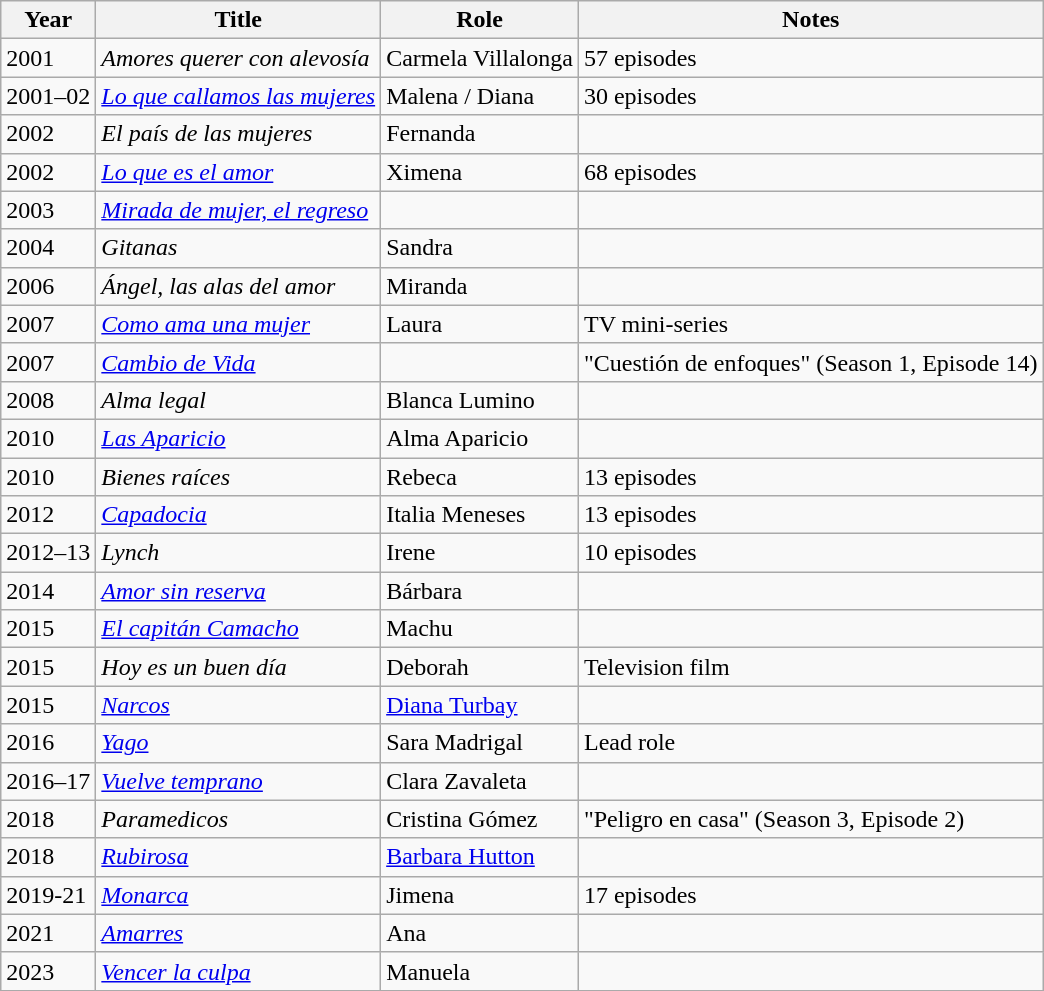<table class="wikitable sortable">
<tr>
<th>Year</th>
<th>Title</th>
<th>Role</th>
<th>Notes</th>
</tr>
<tr>
<td>2001</td>
<td><em>Amores querer con alevosía</em></td>
<td>Carmela Villalonga</td>
<td>57 episodes</td>
</tr>
<tr>
<td>2001–02</td>
<td><em><a href='#'>Lo que callamos las mujeres</a></em></td>
<td>Malena / Diana</td>
<td>30 episodes</td>
</tr>
<tr>
<td>2002</td>
<td><em>El país de las mujeres</em></td>
<td>Fernanda</td>
<td></td>
</tr>
<tr>
<td>2002</td>
<td><em><a href='#'>Lo que es el amor</a></em></td>
<td>Ximena</td>
<td>68 episodes</td>
</tr>
<tr>
<td>2003</td>
<td><em><a href='#'>Mirada de mujer, el regreso</a></em></td>
<td></td>
<td></td>
</tr>
<tr>
<td>2004</td>
<td><em>Gitanas</em></td>
<td>Sandra</td>
<td></td>
</tr>
<tr>
<td>2006</td>
<td><em>Ángel, las alas del amor</em></td>
<td>Miranda</td>
<td></td>
</tr>
<tr>
<td>2007</td>
<td><em><a href='#'>Como ama una mujer</a></em></td>
<td>Laura</td>
<td>TV mini-series</td>
</tr>
<tr>
<td>2007</td>
<td><em><a href='#'>Cambio de Vida</a></em></td>
<td></td>
<td>"Cuestión de enfoques" (Season 1, Episode 14)</td>
</tr>
<tr>
<td>2008</td>
<td><em>Alma legal</em></td>
<td>Blanca Lumino</td>
<td></td>
</tr>
<tr>
<td>2010</td>
<td><em><a href='#'>Las Aparicio</a></em></td>
<td>Alma Aparicio</td>
<td></td>
</tr>
<tr>
<td>2010</td>
<td><em>Bienes raíces</em></td>
<td>Rebeca</td>
<td>13 episodes</td>
</tr>
<tr>
<td>2012</td>
<td><em><a href='#'>Capadocia</a></em></td>
<td>Italia Meneses</td>
<td>13 episodes</td>
</tr>
<tr>
<td>2012–13</td>
<td><em>Lynch</em></td>
<td>Irene</td>
<td>10 episodes</td>
</tr>
<tr>
<td>2014</td>
<td><em><a href='#'>Amor sin reserva</a></em></td>
<td>Bárbara</td>
<td></td>
</tr>
<tr>
<td>2015</td>
<td><em><a href='#'>El capitán Camacho</a></em></td>
<td>Machu</td>
<td></td>
</tr>
<tr>
<td>2015</td>
<td><em>Hoy es un buen día</em></td>
<td>Deborah</td>
<td>Television film</td>
</tr>
<tr>
<td>2015</td>
<td><em><a href='#'>Narcos</a></em></td>
<td><a href='#'>Diana Turbay</a></td>
<td></td>
</tr>
<tr>
<td>2016</td>
<td><em><a href='#'>Yago</a></em></td>
<td>Sara Madrigal</td>
<td>Lead role</td>
</tr>
<tr>
<td>2016–17</td>
<td><em><a href='#'>Vuelve temprano</a></em></td>
<td>Clara Zavaleta</td>
<td></td>
</tr>
<tr>
<td>2018</td>
<td><em>Paramedicos</em></td>
<td>Cristina Gómez</td>
<td>"Peligro en casa" (Season 3, Episode 2)</td>
</tr>
<tr>
<td>2018</td>
<td><em><a href='#'>Rubirosa</a></em></td>
<td><a href='#'>Barbara Hutton</a></td>
<td></td>
</tr>
<tr>
<td>2019-21</td>
<td><em><a href='#'>Monarca</a></em></td>
<td>Jimena</td>
<td>17 episodes</td>
</tr>
<tr>
<td>2021</td>
<td><em><a href='#'>Amarres</a></em></td>
<td>Ana</td>
<td></td>
</tr>
<tr>
<td>2023</td>
<td><em><a href='#'>Vencer la culpa</a></em></td>
<td>Manuela</td>
<td></td>
</tr>
<tr>
</tr>
</table>
